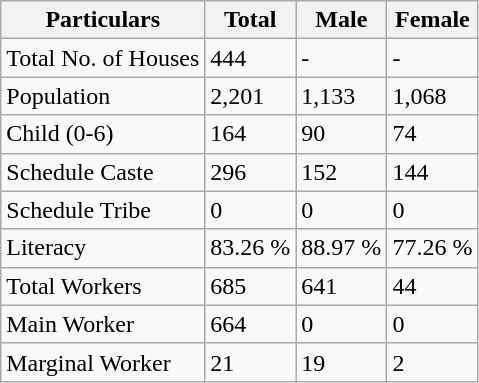<table class="wikitable">
<tr>
<th>Particulars</th>
<th>Total</th>
<th>Male</th>
<th>Female</th>
</tr>
<tr>
<td>Total No. of Houses</td>
<td>444</td>
<td>-</td>
<td>-</td>
</tr>
<tr>
<td>Population</td>
<td>2,201</td>
<td>1,133</td>
<td>1,068</td>
</tr>
<tr>
<td>Child (0-6)</td>
<td>164</td>
<td>90</td>
<td>74</td>
</tr>
<tr>
<td>Schedule Caste</td>
<td>296</td>
<td>152</td>
<td>144</td>
</tr>
<tr>
<td>Schedule Tribe</td>
<td>0</td>
<td>0</td>
<td>0</td>
</tr>
<tr>
<td>Literacy</td>
<td>83.26 %</td>
<td>88.97 %</td>
<td>77.26 %</td>
</tr>
<tr>
<td>Total Workers</td>
<td>685</td>
<td>641</td>
<td>44</td>
</tr>
<tr>
<td>Main Worker</td>
<td>664</td>
<td>0</td>
<td>0</td>
</tr>
<tr>
<td>Marginal Worker</td>
<td>21</td>
<td>19</td>
<td>2</td>
</tr>
</table>
